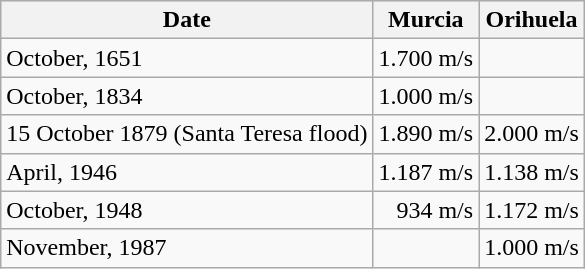<table class="wikitable" align="center">
<tr style="background:#efefef;">
<th>Date</th>
<th>Murcia</th>
<th>Orihuela</th>
</tr>
<tr>
<td>October, 1651</td>
<td align="right">1.700 m/s</td>
<td></td>
</tr>
<tr>
<td>October, 1834</td>
<td align="right">1.000 m/s</td>
<td></td>
</tr>
<tr>
<td>15 October 1879 (Santa Teresa flood)</td>
<td align="right">1.890 m/s</td>
<td align="right">2.000 m/s</td>
</tr>
<tr>
<td>April, 1946</td>
<td align="right">1.187 m/s</td>
<td align="right">1.138 m/s</td>
</tr>
<tr>
<td>October, 1948</td>
<td align="right">934 m/s</td>
<td align="right">1.172 m/s</td>
</tr>
<tr>
<td>November, 1987</td>
<td></td>
<td align="right">1.000 m/s</td>
</tr>
</table>
